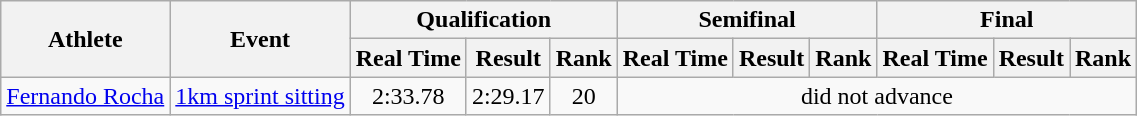<table class="wikitable" style="font-size:100%">
<tr>
<th rowspan="2">Athlete</th>
<th rowspan="2">Event</th>
<th colspan="3">Qualification</th>
<th colspan="3">Semifinal</th>
<th colspan="3">Final</th>
</tr>
<tr>
<th>Real Time</th>
<th>Result</th>
<th>Rank</th>
<th>Real Time</th>
<th>Result</th>
<th>Rank</th>
<th>Real Time</th>
<th>Result</th>
<th>Rank</th>
</tr>
<tr>
<td><a href='#'>Fernando Rocha</a></td>
<td><a href='#'>1km sprint sitting</a></td>
<td align="center">2:33.78</td>
<td align="center">2:29.17</td>
<td align="center">20</td>
<td colspan="6" align="center">did not advance</td>
</tr>
</table>
